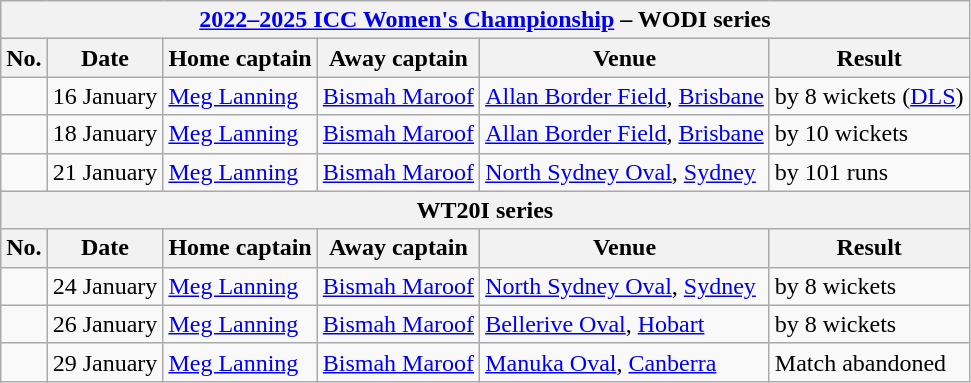<table class="wikitable">
<tr>
<th colspan="9"><a href='#'>2022–2025 ICC Women's Championship</a> – WODI series</th>
</tr>
<tr>
<th>No.</th>
<th>Date</th>
<th>Home captain</th>
<th>Away captain</th>
<th>Venue</th>
<th>Result</th>
</tr>
<tr>
<td></td>
<td>16 January</td>
<td><a href='#'>Meg Lanning</a></td>
<td><a href='#'>Bismah Maroof</a></td>
<td><a href='#'>Allan Border Field</a>, <a href='#'>Brisbane</a></td>
<td> by 8 wickets (<a href='#'>DLS</a>)</td>
</tr>
<tr>
<td></td>
<td>18 January</td>
<td><a href='#'>Meg Lanning</a></td>
<td><a href='#'>Bismah Maroof</a></td>
<td><a href='#'>Allan Border Field</a>, <a href='#'>Brisbane</a></td>
<td> by 10 wickets</td>
</tr>
<tr>
<td></td>
<td>21 January</td>
<td><a href='#'>Meg Lanning</a></td>
<td><a href='#'>Bismah Maroof</a></td>
<td><a href='#'>North Sydney Oval</a>, <a href='#'>Sydney</a></td>
<td> by 101 runs</td>
</tr>
<tr>
<th colspan="9">WT20I series</th>
</tr>
<tr>
<th>No.</th>
<th>Date</th>
<th>Home captain</th>
<th>Away captain</th>
<th>Venue</th>
<th>Result</th>
</tr>
<tr>
<td></td>
<td>24 January</td>
<td><a href='#'>Meg Lanning</a></td>
<td><a href='#'>Bismah Maroof</a></td>
<td><a href='#'>North Sydney Oval</a>, <a href='#'>Sydney</a></td>
<td> by 8 wickets</td>
</tr>
<tr>
<td></td>
<td>26 January</td>
<td><a href='#'>Meg Lanning</a></td>
<td><a href='#'>Bismah Maroof</a></td>
<td><a href='#'>Bellerive Oval</a>, <a href='#'>Hobart</a></td>
<td> by 8 wickets</td>
</tr>
<tr>
<td></td>
<td>29 January</td>
<td><a href='#'>Meg Lanning</a></td>
<td><a href='#'>Bismah Maroof</a></td>
<td><a href='#'>Manuka Oval</a>, <a href='#'>Canberra</a></td>
<td>Match abandoned</td>
</tr>
</table>
